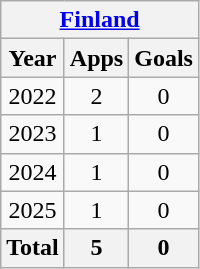<table class=wikitable style=text-align:center>
<tr>
<th colspan=5><a href='#'>Finland</a></th>
</tr>
<tr>
<th>Year</th>
<th>Apps</th>
<th>Goals</th>
</tr>
<tr>
<td>2022</td>
<td>2</td>
<td>0</td>
</tr>
<tr>
<td>2023</td>
<td>1</td>
<td>0</td>
</tr>
<tr>
<td>2024</td>
<td>1</td>
<td>0</td>
</tr>
<tr>
<td>2025</td>
<td>1</td>
<td>0</td>
</tr>
<tr>
<th colspan=1>Total</th>
<th>5</th>
<th>0</th>
</tr>
</table>
